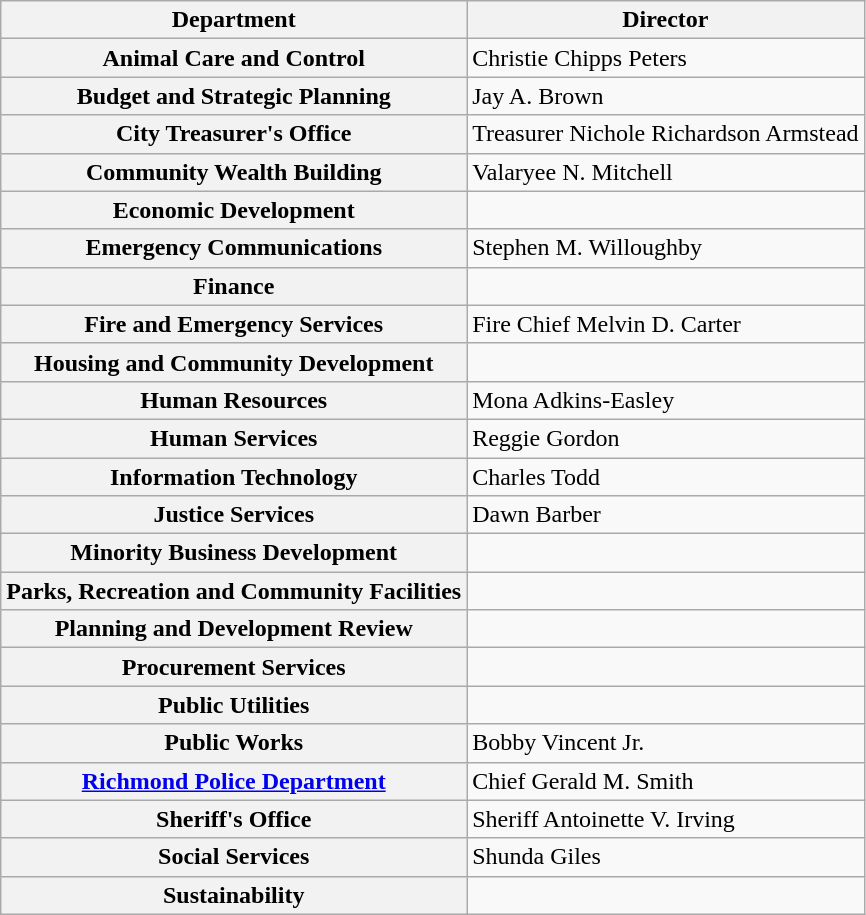<table class="wikitable sortable">
<tr>
<th>Department</th>
<th>Director</th>
</tr>
<tr>
<th>Animal Care and Control</th>
<td>Christie Chipps Peters</td>
</tr>
<tr>
<th>Budget and Strategic Planning</th>
<td>Jay A. Brown</td>
</tr>
<tr>
<th>City Treasurer's Office</th>
<td>Treasurer Nichole Richardson Armstead</td>
</tr>
<tr>
<th>Community Wealth Building</th>
<td>Valaryee N. Mitchell</td>
</tr>
<tr>
<th>Economic Development</th>
<td></td>
</tr>
<tr>
<th>Emergency Communications</th>
<td>Stephen M. Willoughby</td>
</tr>
<tr>
<th>Finance</th>
<td></td>
</tr>
<tr>
<th>Fire and Emergency Services</th>
<td>Fire Chief Melvin D. Carter</td>
</tr>
<tr>
<th>Housing and Community Development</th>
<td></td>
</tr>
<tr>
<th>Human Resources</th>
<td>Mona Adkins-Easley</td>
</tr>
<tr>
<th>Human Services</th>
<td>Reggie Gordon</td>
</tr>
<tr>
<th>Information Technology</th>
<td>Charles Todd</td>
</tr>
<tr>
<th>Justice Services</th>
<td>Dawn Barber</td>
</tr>
<tr>
<th>Minority Business Development</th>
<td></td>
</tr>
<tr>
<th>Parks, Recreation and Community Facilities</th>
<td></td>
</tr>
<tr>
<th>Planning and Development Review</th>
<td></td>
</tr>
<tr>
<th>Procurement Services</th>
<td></td>
</tr>
<tr>
<th>Public Utilities</th>
<td></td>
</tr>
<tr>
<th>Public Works</th>
<td>Bobby Vincent Jr.</td>
</tr>
<tr>
<th><a href='#'>Richmond Police Department</a></th>
<td>Chief Gerald M. Smith</td>
</tr>
<tr>
<th>Sheriff's Office</th>
<td>Sheriff Antoinette V. Irving</td>
</tr>
<tr>
<th>Social Services</th>
<td>Shunda Giles</td>
</tr>
<tr>
<th>Sustainability</th>
<td></td>
</tr>
</table>
